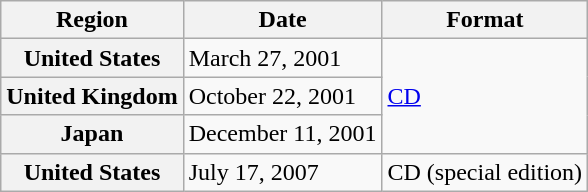<table class="wikitable plainrowheaders">
<tr>
<th scope="col">Region</th>
<th scope="col">Date</th>
<th scope="col">Format</th>
</tr>
<tr>
<th scope="row">United States</th>
<td>March 27, 2001</td>
<td rowspan="3"><a href='#'>CD</a></td>
</tr>
<tr>
<th scope="row">United Kingdom</th>
<td>October 22, 2001</td>
</tr>
<tr>
<th scope="row">Japan</th>
<td>December 11, 2001</td>
</tr>
<tr>
<th scope="row">United States</th>
<td>July 17, 2007</td>
<td>CD (special edition)</td>
</tr>
</table>
